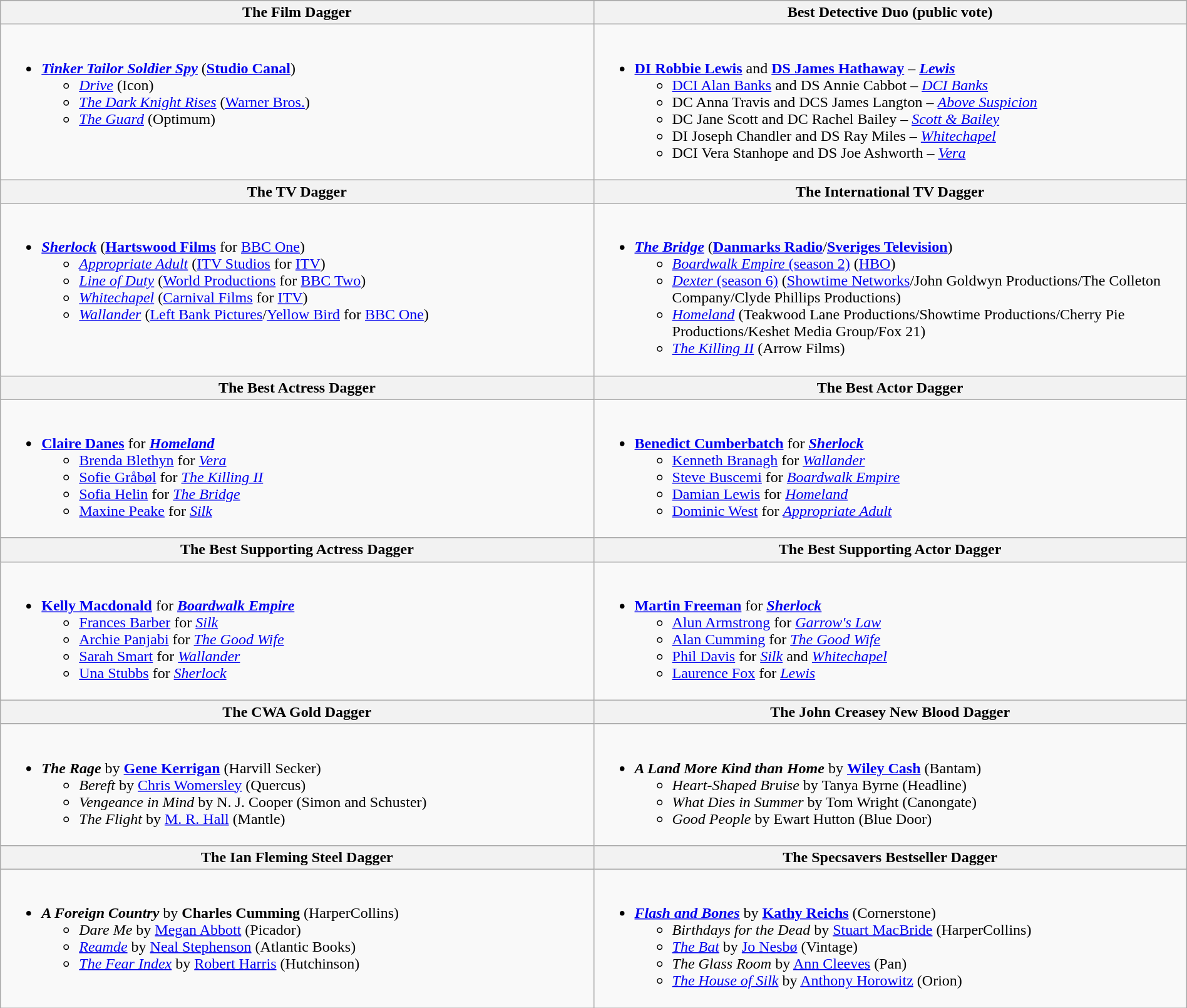<table class="wikitable" width="100%">
<tr>
</tr>
<tr>
<th width="50%">The Film Dagger</th>
<th width="50%">Best Detective Duo (public vote)</th>
</tr>
<tr>
<td valign="top"><br><ul><li><strong><em><a href='#'>Tinker Tailor Soldier Spy</a></em></strong> (<strong><a href='#'>Studio Canal</a></strong>)<ul><li><em><a href='#'>Drive</a></em> (Icon)</li><li><em><a href='#'>The Dark Knight Rises</a></em> (<a href='#'>Warner Bros.</a>)</li><li><em><a href='#'>The Guard</a></em> (Optimum)</li></ul></li></ul></td>
<td valign="top"><br><ul><li><strong><a href='#'>DI Robbie Lewis</a></strong> and <strong><a href='#'>DS James Hathaway</a></strong> – <strong><em><a href='#'>Lewis</a></em></strong><ul><li><a href='#'>DCI Alan Banks</a> and DS Annie Cabbot – <em><a href='#'>DCI Banks</a></em></li><li>DC Anna Travis and DCS James Langton – <em><a href='#'>Above Suspicion</a></em></li><li>DC Jane Scott and DC Rachel Bailey – <em><a href='#'>Scott & Bailey</a></em></li><li>DI Joseph Chandler and DS Ray Miles – <em><a href='#'>Whitechapel</a></em></li><li>DCI Vera Stanhope and DS Joe Ashworth – <em><a href='#'>Vera</a></em></li></ul></li></ul></td>
</tr>
<tr>
<th width="50%">The TV Dagger</th>
<th width="50%">The International TV Dagger</th>
</tr>
<tr>
<td valign="top"><br><ul><li><strong><em><a href='#'>Sherlock</a></em></strong> (<strong><a href='#'>Hartswood Films</a></strong> for <a href='#'>BBC One</a>)<ul><li><em><a href='#'>Appropriate Adult</a></em> (<a href='#'>ITV Studios</a> for <a href='#'>ITV</a>)</li><li><em><a href='#'>Line of Duty</a></em> (<a href='#'>World Productions</a> for <a href='#'>BBC Two</a>)</li><li><em><a href='#'>Whitechapel</a></em> (<a href='#'>Carnival Films</a> for <a href='#'>ITV</a>)</li><li><em><a href='#'>Wallander</a></em> (<a href='#'>Left Bank Pictures</a>/<a href='#'>Yellow Bird</a> for <a href='#'>BBC One</a>)</li></ul></li></ul></td>
<td valign="top"><br><ul><li><strong><em><a href='#'>The Bridge</a></em></strong> (<strong><a href='#'>Danmarks Radio</a></strong>/<strong><a href='#'>Sveriges Television</a></strong>)<ul><li><a href='#'><em>Boardwalk Empire</em> (season 2)</a> (<a href='#'>HBO</a>)</li><li><a href='#'><em>Dexter</em> (season 6)</a> (<a href='#'>Showtime Networks</a>/John Goldwyn Productions/The Colleton Company/Clyde Phillips Productions)</li><li><em><a href='#'>Homeland</a></em> (Teakwood Lane Productions/Showtime Productions/Cherry Pie Productions/Keshet Media Group/Fox 21)</li><li><em><a href='#'>The Killing II</a></em> (Arrow Films)</li></ul></li></ul></td>
</tr>
<tr>
<th width="50%">The Best Actress Dagger</th>
<th width="50%">The Best Actor Dagger</th>
</tr>
<tr>
<td valign="top"><br><ul><li><strong><a href='#'>Claire Danes</a></strong> for <strong><em><a href='#'>Homeland</a></em></strong><ul><li><a href='#'>Brenda Blethyn</a> for <em><a href='#'>Vera</a></em></li><li><a href='#'>Sofie Gråbøl</a> for <em><a href='#'>The Killing II</a></em></li><li><a href='#'>Sofia Helin</a> for <em><a href='#'>The Bridge</a></em></li><li><a href='#'>Maxine Peake</a> for <em><a href='#'>Silk</a></em></li></ul></li></ul></td>
<td valign="top"><br><ul><li><strong><a href='#'>Benedict Cumberbatch</a></strong> for <strong><em><a href='#'>Sherlock</a></em></strong><ul><li><a href='#'>Kenneth Branagh</a> for <em><a href='#'>Wallander</a></em></li><li><a href='#'>Steve Buscemi</a> for <em><a href='#'>Boardwalk Empire</a></em></li><li><a href='#'>Damian Lewis</a> for <em><a href='#'>Homeland</a></em></li><li><a href='#'>Dominic West</a> for <em><a href='#'>Appropriate Adult</a></em></li></ul></li></ul></td>
</tr>
<tr>
<th width="50%">The Best Supporting Actress Dagger</th>
<th width="50%">The Best Supporting Actor Dagger</th>
</tr>
<tr>
<td valign="top"><br><ul><li><strong><a href='#'>Kelly Macdonald</a></strong> for <strong><em><a href='#'>Boardwalk Empire</a></em></strong><ul><li><a href='#'>Frances Barber</a> for <em><a href='#'>Silk</a></em></li><li><a href='#'>Archie Panjabi</a> for <em><a href='#'>The Good Wife</a></em></li><li><a href='#'>Sarah Smart</a> for <em><a href='#'>Wallander</a></em></li><li><a href='#'>Una Stubbs</a> for <em><a href='#'>Sherlock</a></em></li></ul></li></ul></td>
<td valign="top"><br><ul><li><strong><a href='#'>Martin Freeman</a></strong> for <strong><em><a href='#'>Sherlock</a></em></strong><ul><li><a href='#'>Alun Armstrong</a> for <em><a href='#'>Garrow's Law</a></em></li><li><a href='#'>Alan Cumming</a> for <em><a href='#'>The Good Wife</a></em></li><li><a href='#'>Phil Davis</a> for <em><a href='#'>Silk</a></em> and <em><a href='#'>Whitechapel</a></em></li><li><a href='#'>Laurence Fox</a> for <em><a href='#'>Lewis</a></em></li></ul></li></ul></td>
</tr>
<tr>
<th width="50%">The CWA Gold Dagger</th>
<th width="50%">The John Creasey New Blood Dagger</th>
</tr>
<tr>
<td valign="top"><br><ul><li><strong><em>The Rage</em></strong> by <strong><a href='#'>Gene Kerrigan</a></strong> (Harvill Secker)<ul><li><em>Bereft</em> by <a href='#'>Chris Womersley</a> (Quercus)</li><li><em>Vengeance in Mind</em> by N. J. Cooper (Simon and Schuster)</li><li><em>The Flight</em> by <a href='#'>M. R. Hall</a> (Mantle)</li></ul></li></ul></td>
<td valign="top"><br><ul><li><strong><em>A Land More Kind than Home</em></strong> by <strong><a href='#'>Wiley Cash</a></strong> (Bantam)<ul><li><em>Heart-Shaped Bruise</em> by Tanya Byrne (Headline)</li><li><em>What Dies in Summer</em> by Tom Wright (Canongate)</li><li><em>Good People</em> by Ewart Hutton (Blue Door)</li></ul></li></ul></td>
</tr>
<tr>
<th width="50%">The Ian Fleming Steel Dagger</th>
<th width="50%">The Specsavers Bestseller Dagger</th>
</tr>
<tr>
<td valign="top"><br><ul><li><strong><em>A Foreign Country</em></strong> by <strong>Charles Cumming</strong> (HarperCollins)<ul><li><em>Dare Me</em> by <a href='#'>Megan Abbott</a> (Picador)</li><li><em><a href='#'>Reamde</a></em> by <a href='#'>Neal Stephenson</a> (Atlantic Books)</li><li><em><a href='#'>The Fear Index</a></em> by <a href='#'>Robert Harris</a> (Hutchinson)</li></ul></li></ul></td>
<td valign="top"><br><ul><li><strong><em><a href='#'>Flash and Bones</a></em></strong> by <strong><a href='#'>Kathy Reichs</a></strong> (Cornerstone)<ul><li><em>Birthdays for the Dead</em> by <a href='#'>Stuart MacBride</a> (HarperCollins)</li><li><em><a href='#'>The Bat</a></em> by <a href='#'>Jo Nesbø</a> (Vintage)</li><li><em>The Glass Room</em> by <a href='#'>Ann Cleeves</a> (Pan)</li><li><em><a href='#'>The House of Silk</a></em> by <a href='#'>Anthony Horowitz</a> (Orion)</li></ul></li></ul></td>
</tr>
</table>
